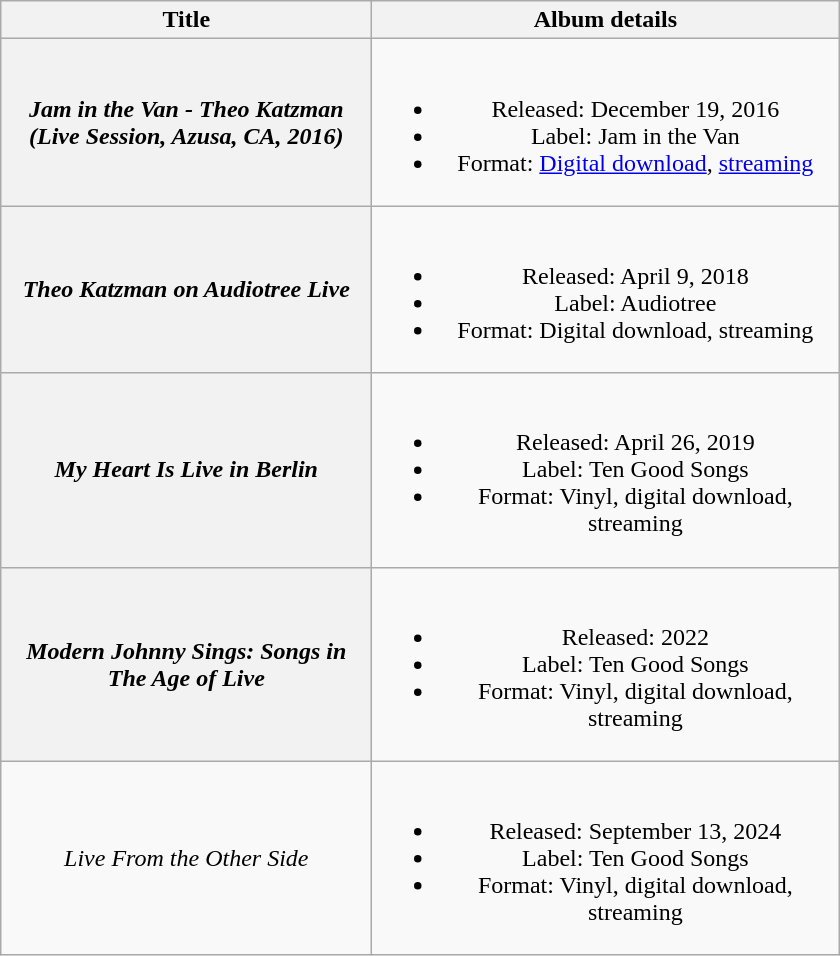<table class="wikitable plainrowheaders" style="text-align:center">
<tr>
<th scope="col" style="width:15em;">Title</th>
<th scope="col" style="width:19em;">Album details</th>
</tr>
<tr>
<th scope="row"><em>Jam in the Van - Theo Katzman (Live Session, Azusa, CA, 2016)</em></th>
<td><br><ul><li>Released: December 19, 2016</li><li>Label: Jam in the Van</li><li>Format: <a href='#'>Digital download</a>, <a href='#'>streaming</a></li></ul></td>
</tr>
<tr>
<th scope="row"><em>Theo Katzman on Audiotree Live</em></th>
<td><br><ul><li>Released: April 9, 2018</li><li>Label: Audiotree</li><li>Format: Digital download, streaming</li></ul></td>
</tr>
<tr>
<th scope="row"><em>My Heart Is Live in Berlin</em></th>
<td><br><ul><li>Released: April 26, 2019</li><li>Label: Ten Good Songs</li><li>Format: Vinyl, digital download, streaming</li></ul></td>
</tr>
<tr>
<th scope="row"><em>Modern Johnny Sings: Songs in The Age of Live</em></th>
<td><br><ul><li>Released: 2022</li><li>Label: Ten Good Songs</li><li>Format: Vinyl, digital download, streaming</li></ul></td>
</tr>
<tr>
<td><em>Live From the Other Side</em></td>
<td><br><ul><li>Released: September 13, 2024</li><li>Label: Ten Good Songs</li><li>Format: Vinyl, digital download, streaming</li></ul></td>
</tr>
</table>
